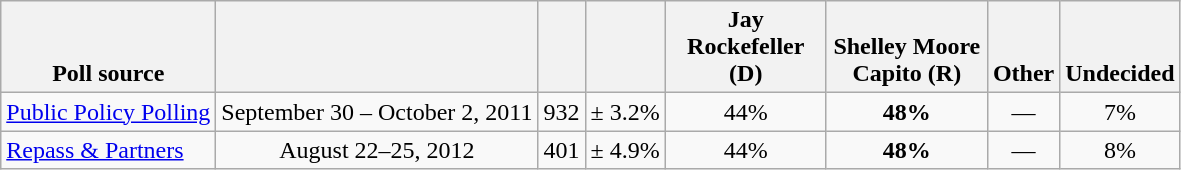<table class="wikitable" style="text-align:center">
<tr valign= bottom>
<th>Poll source</th>
<th></th>
<th></th>
<th></th>
<th style="width:100px;">Jay<br>Rockefeller (D)</th>
<th style="width:100px;">Shelley Moore<br>Capito (R)</th>
<th>Other</th>
<th>Undecided</th>
</tr>
<tr>
<td align=left><a href='#'>Public Policy Polling</a></td>
<td>September 30 – October 2, 2011</td>
<td>932</td>
<td>± 3.2%</td>
<td>44%</td>
<td><strong>48%</strong></td>
<td>—</td>
<td>7%</td>
</tr>
<tr>
<td align=left><a href='#'>Repass & Partners</a></td>
<td>August 22–25, 2012</td>
<td>401</td>
<td>± 4.9%</td>
<td>44%</td>
<td><strong>48%</strong></td>
<td>—</td>
<td>8%</td>
</tr>
</table>
